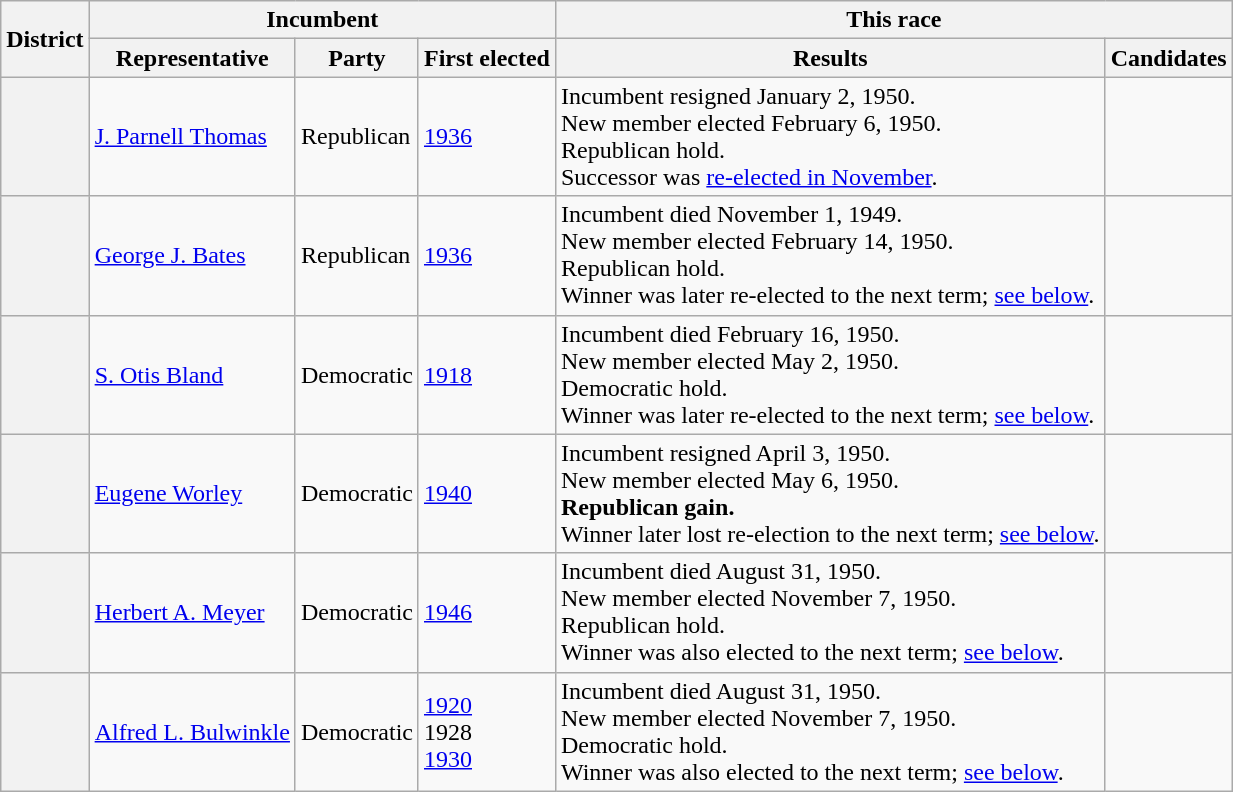<table class=wikitable>
<tr>
<th rowspan=2>District</th>
<th colspan=3>Incumbent</th>
<th colspan=2>This race</th>
</tr>
<tr>
<th>Representative</th>
<th>Party</th>
<th>First elected</th>
<th>Results</th>
<th>Candidates</th>
</tr>
<tr>
<th></th>
<td><a href='#'>J. Parnell Thomas</a></td>
<td>Republican</td>
<td><a href='#'>1936</a></td>
<td>Incumbent resigned January 2, 1950.<br>New member  elected February 6, 1950.<br>Republican hold.<br>Successor was <a href='#'>re-elected in November</a>.</td>
<td nowrap></td>
</tr>
<tr>
<th></th>
<td><a href='#'>George J. Bates</a></td>
<td>Republican</td>
<td><a href='#'>1936</a></td>
<td>Incumbent died November 1, 1949.<br>New member  elected February 14, 1950.<br>Republican hold.<br>Winner was later re-elected to the next term; <a href='#'>see below</a>.</td>
<td nowrap></td>
</tr>
<tr>
<th></th>
<td><a href='#'>S. Otis Bland</a></td>
<td>Democratic</td>
<td><a href='#'>1918 </a></td>
<td>Incumbent died February 16, 1950.<br>New member  elected May 2, 1950.<br>Democratic hold.<br>Winner was later re-elected to the next term; <a href='#'>see below</a>.</td>
<td nowrap></td>
</tr>
<tr>
<th></th>
<td><a href='#'>Eugene Worley</a></td>
<td>Democratic</td>
<td><a href='#'>1940</a></td>
<td>Incumbent resigned April 3, 1950.<br>New member  elected May 6, 1950.<br><strong>Republican gain.</strong><br>Winner later lost re-election to the next term; <a href='#'>see below</a>.</td>
<td nowrap></td>
</tr>
<tr>
<th></th>
<td><a href='#'>Herbert A. Meyer</a></td>
<td>Democratic</td>
<td><a href='#'>1946</a></td>
<td>Incumbent died August 31, 1950.<br>New member  elected November 7, 1950.<br>Republican hold.<br>Winner was also elected to the next term; <a href='#'>see below</a>.</td>
<td nowrap></td>
</tr>
<tr>
<th></th>
<td><a href='#'>Alfred L. Bulwinkle</a></td>
<td>Democratic</td>
<td><a href='#'>1920</a><br>1928 <br><a href='#'>1930</a></td>
<td>Incumbent died August 31, 1950.<br>New member  elected November 7, 1950.<br>Democratic hold.<br>Winner was also elected to the next term; <a href='#'>see below</a>.</td>
<td nowrap></td>
</tr>
</table>
